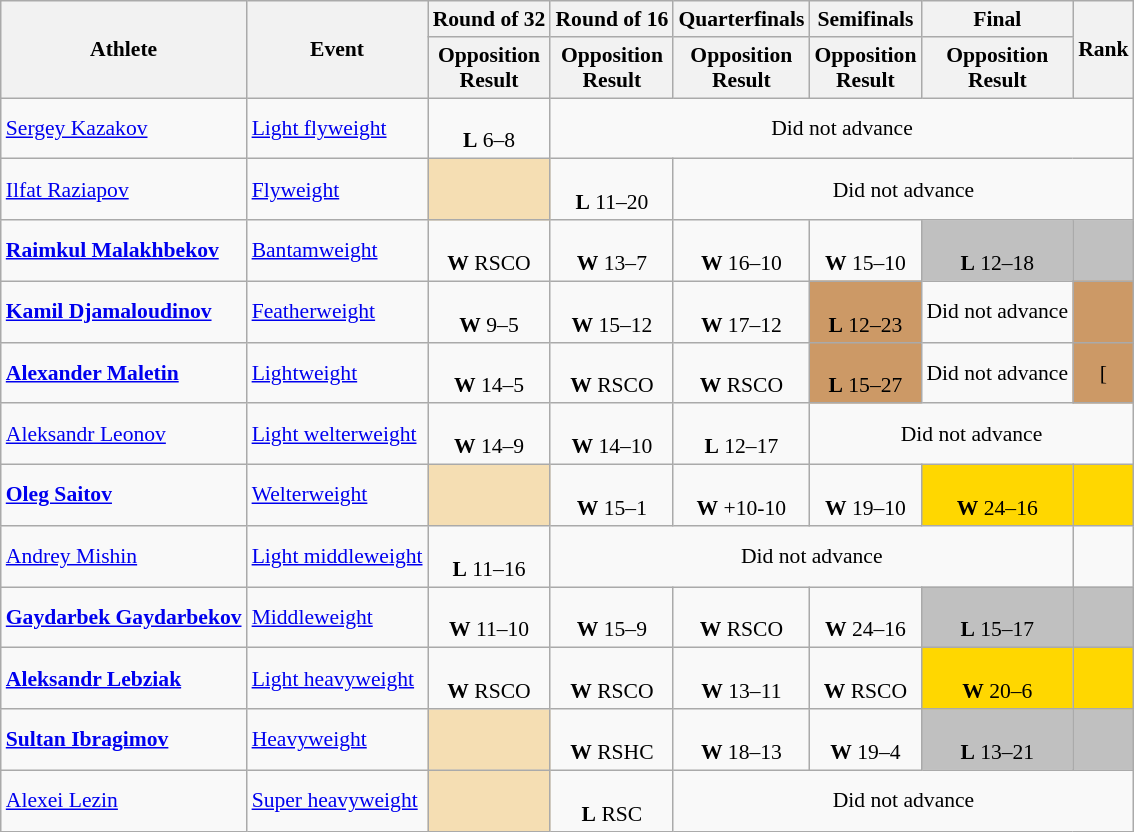<table class="wikitable" style="font-size:90%">
<tr>
<th rowspan="2">Athlete</th>
<th rowspan="2">Event</th>
<th>Round of 32</th>
<th>Round of 16</th>
<th>Quarterfinals</th>
<th>Semifinals</th>
<th>Final</th>
<th rowspan="2">Rank</th>
</tr>
<tr>
<th>Opposition<br>Result</th>
<th>Opposition<br>Result</th>
<th>Opposition<br>Result</th>
<th>Opposition<br>Result</th>
<th>Opposition<br>Result</th>
</tr>
<tr>
<td><a href='#'>Sergey Kazakov</a></td>
<td><a href='#'>Light flyweight</a></td>
<td align="center"><br><strong>L</strong> 6–8</td>
<td colspan = "5" align="center">Did not advance</td>
</tr>
<tr>
<td><a href='#'>Ilfat Raziapov</a></td>
<td><a href='#'>Flyweight</a></td>
<td colspan="1" bgcolor="wheat"></td>
<td align="center"><br><strong>L</strong> 11–20</td>
<td colspan = "4" align="center">Did not advance</td>
</tr>
<tr>
<td><strong><a href='#'>Raimkul Malakhbekov</a></strong></td>
<td><a href='#'>Bantamweight</a></td>
<td align="center"><br><strong>W</strong> RSCO</td>
<td align="center"><br><strong>W</strong> 13–7</td>
<td align="center"><br><strong>W</strong> 16–10</td>
<td align="center"><br><strong>W</strong> 15–10</td>
<td align="center" bgcolor=silver><br><strong>L</strong> 12–18</td>
<td align="center" bgcolor=silver></td>
</tr>
<tr>
<td><strong><a href='#'>Kamil Djamaloudinov</a></strong></td>
<td><a href='#'>Featherweight</a></td>
<td align="center"><br><strong>W</strong> 9–5</td>
<td align="center"><br><strong>W</strong> 15–12</td>
<td align="center"><br><strong>W</strong> 17–12</td>
<td align="center" bgcolor=cc9966><br><strong>L</strong> 12–23</td>
<td colspan = "1" align="center">Did not advance</td>
<td align="center" bgcolor=cc9966></td>
</tr>
<tr>
<td><strong><a href='#'>Alexander Maletin</a></strong></td>
<td><a href='#'>Lightweight</a></td>
<td align="center"><br><strong>W</strong> 14–5</td>
<td align="center"><br><strong>W</strong> RSCO</td>
<td align="center"><br><strong>W</strong> RSCO</td>
<td align="center" bgcolor=cc9966><br><strong>L</strong> 15–27</td>
<td colspan = "1" align="center">Did not advance</td>
<td align="center" bgcolor=cc9966>[</td>
</tr>
<tr>
<td><a href='#'>Aleksandr Leonov</a></td>
<td><a href='#'>Light welterweight</a></td>
<td align="center"><br><strong>W</strong> 14–9</td>
<td align="center"><br><strong>W</strong> 14–10</td>
<td align="center"><br><strong>L</strong> 12–17</td>
<td colspan = "3" align="center">Did not advance</td>
</tr>
<tr>
<td><strong><a href='#'>Oleg Saitov</a></strong></td>
<td><a href='#'>Welterweight</a></td>
<td colspan="1" bgcolor="wheat"></td>
<td align="center"><br><strong>W</strong> 15–1</td>
<td align="center"><br><strong>W</strong> +10-10</td>
<td align="center"><br><strong>W</strong> 19–10</td>
<td align="center" bgcolor=gold><br><strong>W</strong> 24–16</td>
<td align="center" bgcolor=gold></td>
</tr>
<tr>
<td><a href='#'>Andrey Mishin</a></td>
<td><a href='#'>Light middleweight</a></td>
<td align="center"><br><strong>L</strong> 11–16</td>
<td colspan = "4" align="center">Did not advance</td>
</tr>
<tr>
<td><strong><a href='#'>Gaydarbek Gaydarbekov</a></strong></td>
<td><a href='#'>Middleweight</a></td>
<td align="center"><br><strong>W</strong> 11–10</td>
<td align="center"><br><strong>W</strong> 15–9</td>
<td align="center"><br><strong>W</strong> RSCO</td>
<td align="center"><br><strong>W</strong> 24–16</td>
<td align="center" bgcolor=silver><br><strong>L</strong> 15–17</td>
<td align="center" bgcolor=silver></td>
</tr>
<tr>
<td><strong><a href='#'>Aleksandr Lebziak</a></strong></td>
<td><a href='#'>Light heavyweight</a></td>
<td align="center"><br><strong>W</strong> RSCO</td>
<td align="center"><br><strong>W</strong> RSCO</td>
<td align="center"><br><strong>W</strong> 13–11</td>
<td align="center"><br><strong>W</strong> RSCO</td>
<td align="center" bgcolor=gold><br><strong>W</strong> 20–6</td>
<td align="center" bgcolor=gold></td>
</tr>
<tr>
<td><strong><a href='#'>Sultan Ibragimov</a></strong></td>
<td><a href='#'>Heavyweight</a></td>
<td colspan="1" bgcolor="wheat"></td>
<td align="center"><br><strong>W</strong> RSHC</td>
<td align="center"><br><strong>W</strong> 18–13</td>
<td align="center"><br><strong>W</strong> 19–4</td>
<td align="center" bgcolor=silver><br><strong>L</strong> 13–21</td>
<td align="center" bgcolor=silver></td>
</tr>
<tr>
<td><a href='#'>Alexei Lezin</a></td>
<td><a href='#'>Super heavyweight</a></td>
<td colspan="1" bgcolor="wheat"></td>
<td align="center"><br><strong>L</strong> RSC</td>
<td colspan = "4" align="center">Did not advance</td>
</tr>
</table>
